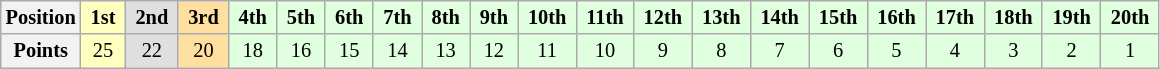<table class="wikitable" style="font-size:85%; text-align:center">
<tr>
<th>Position</th>
<td style="background:#ffffbf;"> <strong>1st</strong> </td>
<td style="background:#dfdfdf;"> <strong>2nd</strong> </td>
<td style="background:#ffdf9f;"> <strong>3rd</strong> </td>
<td style="background:#dfffdf;"> <strong>4th</strong> </td>
<td style="background:#dfffdf;"> <strong>5th</strong> </td>
<td style="background:#dfffdf;"> <strong>6th</strong> </td>
<td style="background:#dfffdf;"> <strong>7th</strong> </td>
<td style="background:#dfffdf;"> <strong>8th</strong> </td>
<td style="background:#dfffdf;"> <strong>9th</strong> </td>
<td style="background:#dfffdf;"> <strong>10th</strong> </td>
<td style="background:#dfffdf;"> <strong>11th</strong> </td>
<td style="background:#dfffdf;"> <strong>12th</strong> </td>
<td style="background:#dfffdf;"> <strong>13th</strong> </td>
<td style="background:#dfffdf;"> <strong>14th</strong> </td>
<td style="background:#dfffdf;"> <strong>15th</strong> </td>
<td style="background:#dfffdf;"> <strong>16th</strong> </td>
<td style="background:#dfffdf;"> <strong>17th</strong> </td>
<td style="background:#dfffdf;"> <strong>18th</strong> </td>
<td style="background:#dfffdf;"> <strong>19th</strong> </td>
<td style="background:#dfffdf;"> <strong>20th</strong> </td>
</tr>
<tr>
<th>Points</th>
<td style="background:#ffffbf;">25</td>
<td style="background:#dfdfdf;">22</td>
<td style="background:#ffdf9f;">20</td>
<td style="background:#dfffdf;">18</td>
<td style="background:#dfffdf;">16</td>
<td style="background:#dfffdf;">15</td>
<td style="background:#dfffdf;">14</td>
<td style="background:#dfffdf;">13</td>
<td style="background:#dfffdf;">12</td>
<td style="background:#dfffdf;">11</td>
<td style="background:#dfffdf;">10</td>
<td style="background:#dfffdf;">9</td>
<td style="background:#dfffdf;">8</td>
<td style="background:#dfffdf;">7</td>
<td style="background:#dfffdf;">6</td>
<td style="background:#dfffdf;">5</td>
<td style="background:#dfffdf;">4</td>
<td style="background:#dfffdf;">3</td>
<td style="background:#dfffdf;">2</td>
<td style="background:#dfffdf;">1</td>
</tr>
</table>
